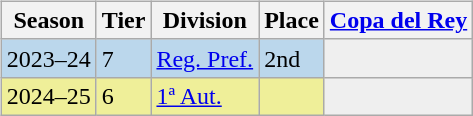<table>
<tr>
<td valign="top" width=0%><br><table class="wikitable">
<tr style="background:#f0f6fa;">
<th>Season</th>
<th>Tier</th>
<th>Division</th>
<th>Place</th>
<th><a href='#'>Copa del Rey</a></th>
</tr>
<tr>
<td style="background:#BBD7EC;">2023–24</td>
<td style="background:#BBD7EC;">7</td>
<td style="background:#BBD7EC;"><a href='#'>Reg. Pref.</a></td>
<td style="background:#BBD7EC;">2nd</td>
<th style="background:#efefef;"></th>
</tr>
<tr>
<td style="background:#EFEF99;">2024–25</td>
<td style="background:#EFEF99;">6</td>
<td style="background:#EFEF99;"><a href='#'>1ª Aut.</a></td>
<td style="background:#EFEF99;"></td>
<th style="background:#efefef;"></th>
</tr>
</table>
</td>
</tr>
</table>
